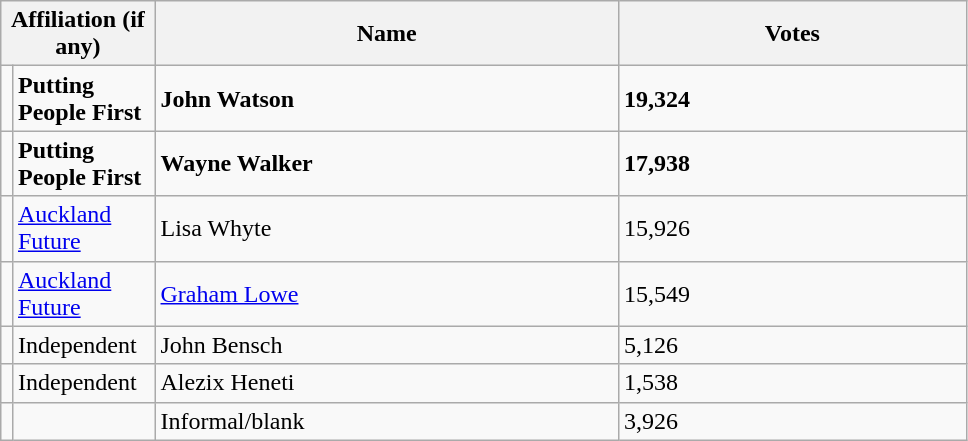<table class="wikitable" style="width:51%;">
<tr>
<th colspan="2" style="width:1%;">Affiliation (if any)</th>
<th style="width:20%;">Name</th>
<th style="width:15%;">Votes</th>
</tr>
<tr>
<td bgcolor=></td>
<td><strong>Putting People First</strong></td>
<td><strong>John Watson</strong></td>
<td><strong>19,324</strong></td>
</tr>
<tr>
<td bgcolor=></td>
<td><strong>Putting People First</strong></td>
<td><strong>Wayne Walker</strong></td>
<td><strong>17,938</strong></td>
</tr>
<tr>
<td bgcolor=></td>
<td><a href='#'>Auckland Future</a></td>
<td>Lisa Whyte</td>
<td>15,926</td>
</tr>
<tr>
<td bgcolor=></td>
<td><a href='#'>Auckland Future</a></td>
<td><a href='#'>Graham Lowe</a></td>
<td>15,549</td>
</tr>
<tr>
<td bgcolor=></td>
<td>Independent</td>
<td>John Bensch</td>
<td>5,126</td>
</tr>
<tr>
<td bgcolor=></td>
<td>Independent</td>
<td>Alezix Heneti</td>
<td>1,538</td>
</tr>
<tr>
<td bgcolor=></td>
<td></td>
<td>Informal/blank</td>
<td>3,926</td>
</tr>
</table>
